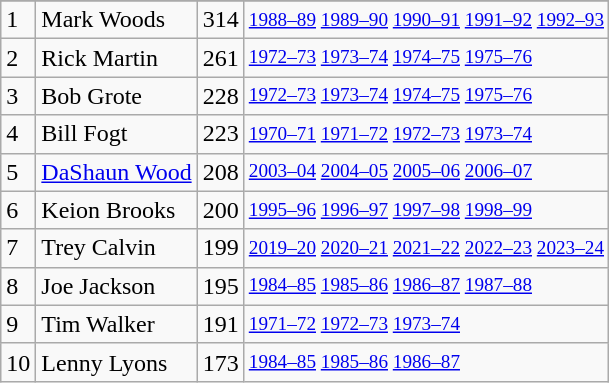<table class="wikitable">
<tr>
</tr>
<tr>
<td>1</td>
<td>Mark Woods</td>
<td>314</td>
<td style="font-size:80%;"><a href='#'>1988–89</a> <a href='#'>1989–90</a> <a href='#'>1990–91</a> <a href='#'>1991–92</a> <a href='#'>1992–93</a></td>
</tr>
<tr>
<td>2</td>
<td>Rick Martin</td>
<td>261</td>
<td style="font-size:80%;"><a href='#'>1972–73</a> <a href='#'>1973–74</a> <a href='#'>1974–75</a> <a href='#'>1975–76</a></td>
</tr>
<tr>
<td>3</td>
<td>Bob Grote</td>
<td>228</td>
<td style="font-size:80%;"><a href='#'>1972–73</a> <a href='#'>1973–74</a> <a href='#'>1974–75</a> <a href='#'>1975–76</a></td>
</tr>
<tr>
<td>4</td>
<td>Bill Fogt</td>
<td>223</td>
<td style="font-size:80%;"><a href='#'>1970–71</a> <a href='#'>1971–72</a> <a href='#'>1972–73</a> <a href='#'>1973–74</a></td>
</tr>
<tr>
<td>5</td>
<td><a href='#'>DaShaun Wood</a></td>
<td>208</td>
<td style="font-size:80%;"><a href='#'>2003–04</a> <a href='#'>2004–05</a> <a href='#'>2005–06</a> <a href='#'>2006–07</a></td>
</tr>
<tr>
<td>6</td>
<td>Keion Brooks</td>
<td>200</td>
<td style="font-size:80%;"><a href='#'>1995–96</a> <a href='#'>1996–97</a> <a href='#'>1997–98</a> <a href='#'>1998–99</a></td>
</tr>
<tr>
<td>7</td>
<td>Trey Calvin</td>
<td>199</td>
<td style="font-size:80%;"><a href='#'>2019–20</a> <a href='#'>2020–21</a> <a href='#'>2021–22</a> <a href='#'>2022–23</a> <a href='#'>2023–24</a></td>
</tr>
<tr>
<td>8</td>
<td>Joe Jackson</td>
<td>195</td>
<td style="font-size:80%;"><a href='#'>1984–85</a> <a href='#'>1985–86</a> <a href='#'>1986–87</a> <a href='#'>1987–88</a></td>
</tr>
<tr>
<td>9</td>
<td>Tim Walker</td>
<td>191</td>
<td style="font-size:80%;"><a href='#'>1971–72</a> <a href='#'>1972–73</a> <a href='#'>1973–74</a></td>
</tr>
<tr>
<td>10</td>
<td>Lenny Lyons</td>
<td>173</td>
<td style="font-size:80%;"><a href='#'>1984–85</a> <a href='#'>1985–86</a> <a href='#'>1986–87</a></td>
</tr>
</table>
